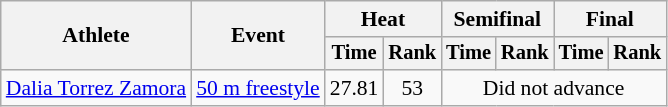<table class=wikitable style="font-size:90%">
<tr>
<th rowspan="2">Athlete</th>
<th rowspan="2">Event</th>
<th colspan="2">Heat</th>
<th colspan="2">Semifinal</th>
<th colspan="2">Final</th>
</tr>
<tr style="font-size:95%">
<th>Time</th>
<th>Rank</th>
<th>Time</th>
<th>Rank</th>
<th>Time</th>
<th>Rank</th>
</tr>
<tr align=center>
<td align=left><a href='#'>Dalia Torrez Zamora</a></td>
<td align=left><a href='#'>50 m freestyle</a></td>
<td>27.81</td>
<td>53</td>
<td colspan=4>Did not advance</td>
</tr>
</table>
